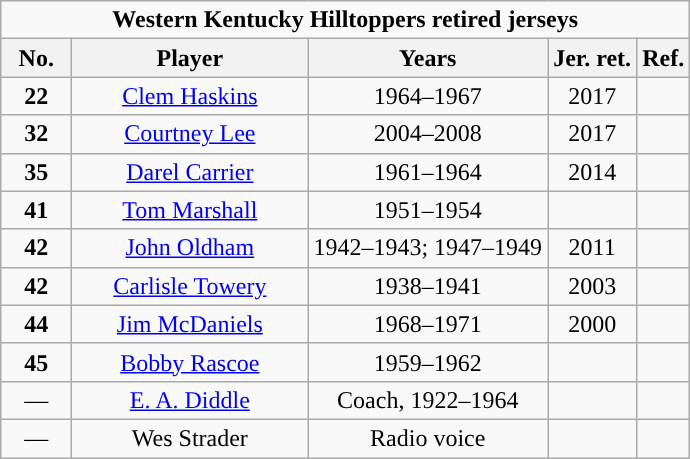<table class="wikitable sortable" style="text-align:center">
<tr>
<td colspan=6><strong>Western Kentucky Hilltoppers retired jerseys</strong></td>
</tr>
<tr>
<th width=40px>No.</th>
<th width=150px>Player</th>
<th width=px>Years</th>
<th width=px>Jer. ret.</th>
<th width=px>Ref.</th>
</tr>
<tr>
<td><strong>22</strong></td>
<td><a href='#'>Clem Haskins</a></td>
<td>1964–1967</td>
<td>2017</td>
<td></td>
</tr>
<tr>
<td><strong>32</strong></td>
<td><a href='#'>Courtney Lee</a></td>
<td>2004–2008</td>
<td>2017</td>
<td></td>
</tr>
<tr>
<td><strong>35</strong></td>
<td><a href='#'>Darel Carrier</a></td>
<td>1961–1964</td>
<td>2014</td>
<td></td>
</tr>
<tr>
<td><strong>41</strong></td>
<td><a href='#'>Tom Marshall</a></td>
<td>1951–1954</td>
<td></td>
<td></td>
</tr>
<tr>
<td><strong>42</strong></td>
<td><a href='#'>John Oldham</a></td>
<td>1942–1943; 1947–1949</td>
<td>2011</td>
<td></td>
</tr>
<tr>
<td><strong>42</strong></td>
<td><a href='#'>Carlisle Towery</a></td>
<td>1938–1941</td>
<td>2003</td>
<td></td>
</tr>
<tr>
<td><strong>44</strong></td>
<td><a href='#'>Jim McDaniels</a></td>
<td>1968–1971</td>
<td>2000</td>
<td></td>
</tr>
<tr>
<td><strong>45</strong></td>
<td><a href='#'>Bobby Rascoe</a></td>
<td>1959–1962</td>
<td></td>
<td></td>
</tr>
<tr>
<td>—</td>
<td><a href='#'>E. A. Diddle</a></td>
<td>Coach, 1922–1964</td>
<td></td>
<td></td>
</tr>
<tr>
<td>—</td>
<td>Wes Strader</td>
<td>Radio voice</td>
<td></td>
<td></td>
</tr>
</table>
